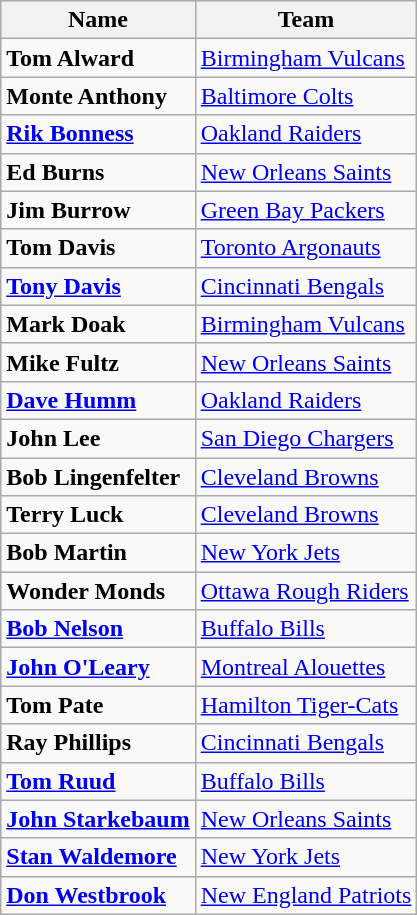<table class="wikitable">
<tr>
<th>Name</th>
<th>Team</th>
</tr>
<tr>
<td><strong>Tom Alward</strong></td>
<td><a href='#'>Birmingham Vulcans</a></td>
</tr>
<tr>
<td><strong>Monte Anthony</strong></td>
<td><a href='#'>Baltimore Colts</a></td>
</tr>
<tr>
<td><strong><a href='#'>Rik Bonness</a></strong></td>
<td><a href='#'>Oakland Raiders</a></td>
</tr>
<tr>
<td><strong>Ed Burns</strong></td>
<td><a href='#'>New Orleans Saints</a></td>
</tr>
<tr>
<td><strong>Jim Burrow</strong></td>
<td><a href='#'>Green Bay Packers</a></td>
</tr>
<tr>
<td><strong>Tom Davis</strong></td>
<td><a href='#'>Toronto Argonauts</a></td>
</tr>
<tr>
<td><strong><a href='#'>Tony Davis</a></strong></td>
<td><a href='#'>Cincinnati Bengals</a></td>
</tr>
<tr>
<td><strong>Mark Doak</strong></td>
<td><a href='#'>Birmingham Vulcans</a></td>
</tr>
<tr>
<td><strong>Mike Fultz</strong></td>
<td><a href='#'>New Orleans Saints</a></td>
</tr>
<tr>
<td><strong><a href='#'>Dave Humm</a></strong></td>
<td><a href='#'>Oakland Raiders</a></td>
</tr>
<tr>
<td><strong>John Lee</strong></td>
<td><a href='#'>San Diego Chargers</a></td>
</tr>
<tr>
<td><strong>Bob Lingenfelter</strong></td>
<td><a href='#'>Cleveland Browns</a></td>
</tr>
<tr>
<td><strong>Terry Luck</strong></td>
<td><a href='#'>Cleveland Browns</a></td>
</tr>
<tr>
<td><strong>Bob Martin</strong></td>
<td><a href='#'>New York Jets</a></td>
</tr>
<tr>
<td><strong>Wonder Monds</strong></td>
<td><a href='#'>Ottawa Rough Riders</a></td>
</tr>
<tr>
<td><strong><a href='#'>Bob Nelson</a></strong></td>
<td><a href='#'>Buffalo Bills</a></td>
</tr>
<tr>
<td><strong><a href='#'>John O'Leary</a></strong></td>
<td><a href='#'>Montreal Alouettes</a></td>
</tr>
<tr>
<td><strong>Tom Pate</strong></td>
<td><a href='#'>Hamilton Tiger-Cats</a></td>
</tr>
<tr>
<td><strong>Ray Phillips</strong></td>
<td><a href='#'>Cincinnati Bengals</a></td>
</tr>
<tr>
<td><strong><a href='#'>Tom Ruud</a></strong></td>
<td><a href='#'>Buffalo Bills</a></td>
</tr>
<tr>
<td><strong><a href='#'>John Starkebaum</a></strong></td>
<td><a href='#'>New Orleans Saints</a></td>
</tr>
<tr>
<td><strong><a href='#'>Stan Waldemore</a></strong></td>
<td><a href='#'>New York Jets</a></td>
</tr>
<tr>
<td><strong><a href='#'>Don Westbrook</a></strong></td>
<td><a href='#'>New England Patriots</a></td>
</tr>
</table>
